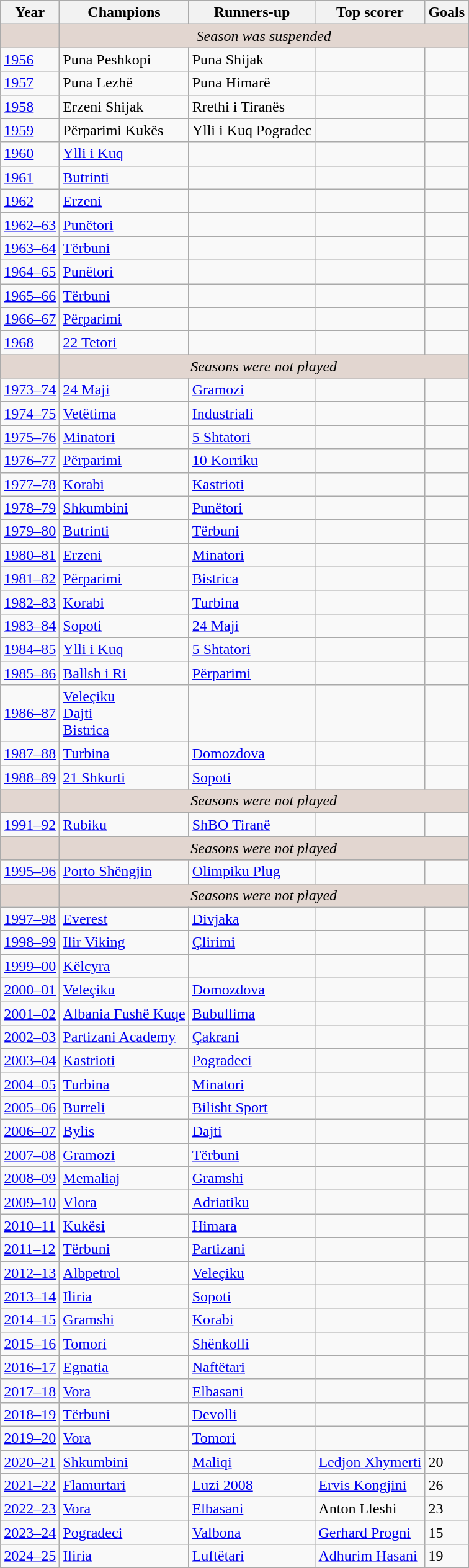<table class="wikitable sortable">
<tr>
<th>Year</th>
<th>Champions</th>
<th>Runners-up</th>
<th>Top scorer</th>
<th>Goals</th>
</tr>
<tr style="background:#e2d6d0">
<td></td>
<td colspan=5 style=background:#e2d6d0 align=center><em>Season was suspended</em></td>
</tr>
<tr>
<td><a href='#'>1956</a></td>
<td>Puna Peshkopi</td>
<td>Puna Shijak</td>
<td></td>
<td></td>
</tr>
<tr>
<td><a href='#'>1957</a></td>
<td>Puna Lezhë</td>
<td>Puna Himarë</td>
<td></td>
<td></td>
</tr>
<tr>
<td><a href='#'>1958</a></td>
<td>Erzeni Shijak</td>
<td>Rrethi i Tiranës</td>
<td></td>
<td></td>
</tr>
<tr>
<td><a href='#'>1959</a></td>
<td>Përparimi Kukës</td>
<td>Ylli i Kuq Pogradec</td>
<td></td>
<td></td>
</tr>
<tr>
<td><a href='#'>1960</a></td>
<td><a href='#'>Ylli i Kuq</a></td>
<td></td>
<td></td>
<td></td>
</tr>
<tr>
<td><a href='#'>1961</a></td>
<td><a href='#'>Butrinti</a></td>
<td></td>
<td></td>
<td></td>
</tr>
<tr>
<td><a href='#'>1962</a></td>
<td><a href='#'>Erzeni</a></td>
<td></td>
<td></td>
<td></td>
</tr>
<tr>
<td><a href='#'>1962–63</a></td>
<td><a href='#'>Punëtori</a></td>
<td></td>
<td></td>
<td></td>
</tr>
<tr>
<td><a href='#'>1963–64</a></td>
<td><a href='#'>Tërbuni</a></td>
<td></td>
<td></td>
<td></td>
</tr>
<tr>
<td><a href='#'>1964–65</a></td>
<td><a href='#'>Punëtori</a></td>
<td></td>
<td></td>
<td></td>
</tr>
<tr>
<td><a href='#'>1965–66</a></td>
<td><a href='#'>Tërbuni</a></td>
<td></td>
<td></td>
<td></td>
</tr>
<tr>
<td><a href='#'>1966–67</a></td>
<td><a href='#'>Përparimi</a></td>
<td></td>
<td></td>
<td></td>
</tr>
<tr>
<td><a href='#'>1968</a></td>
<td><a href='#'>22 Tetori</a></td>
<td></td>
<td></td>
<td></td>
</tr>
<tr style="background:#e2d6d0">
<td></td>
<td colspan=5 style=background:#e2d6d0 align=center><em>Seasons were not played</em></td>
</tr>
<tr>
<td><a href='#'>1973–74</a></td>
<td><a href='#'>24 Maji</a></td>
<td><a href='#'>Gramozi</a></td>
<td></td>
<td></td>
</tr>
<tr>
<td><a href='#'>1974–75</a></td>
<td><a href='#'>Vetëtima</a></td>
<td><a href='#'>Industriali</a></td>
<td></td>
<td></td>
</tr>
<tr>
<td><a href='#'>1975–76</a></td>
<td><a href='#'>Minatori</a></td>
<td><a href='#'>5 Shtatori</a></td>
<td></td>
<td></td>
</tr>
<tr>
<td><a href='#'>1976–77</a></td>
<td><a href='#'>Përparimi</a></td>
<td><a href='#'>10 Korriku</a></td>
<td></td>
<td></td>
</tr>
<tr>
<td><a href='#'>1977–78</a></td>
<td><a href='#'>Korabi</a></td>
<td><a href='#'>Kastrioti</a></td>
<td></td>
<td></td>
</tr>
<tr>
<td><a href='#'>1978–79</a></td>
<td><a href='#'>Shkumbini</a></td>
<td><a href='#'>Punëtori</a></td>
<td></td>
<td></td>
</tr>
<tr>
<td><a href='#'>1979–80</a></td>
<td><a href='#'>Butrinti</a></td>
<td><a href='#'>Tërbuni</a></td>
<td></td>
<td></td>
</tr>
<tr>
<td><a href='#'>1980–81</a></td>
<td><a href='#'>Erzeni</a></td>
<td><a href='#'>Minatori</a></td>
<td></td>
<td></td>
</tr>
<tr>
<td><a href='#'>1981–82</a></td>
<td><a href='#'>Përparimi</a></td>
<td><a href='#'>Bistrica</a></td>
<td></td>
<td></td>
</tr>
<tr>
<td><a href='#'>1982–83</a></td>
<td><a href='#'>Korabi</a></td>
<td><a href='#'>Turbina</a></td>
<td></td>
<td></td>
</tr>
<tr>
<td><a href='#'>1983–84</a></td>
<td><a href='#'>Sopoti</a></td>
<td><a href='#'>24 Maji</a></td>
<td></td>
<td></td>
</tr>
<tr>
<td><a href='#'>1984–85</a></td>
<td><a href='#'>Ylli i Kuq</a></td>
<td><a href='#'>5 Shtatori</a></td>
<td></td>
<td></td>
</tr>
<tr>
<td><a href='#'>1985–86</a></td>
<td><a href='#'>Ballsh i Ri</a></td>
<td><a href='#'>Përparimi</a></td>
<td></td>
<td></td>
</tr>
<tr>
<td><a href='#'>1986–87</a></td>
<td><a href='#'>Veleçiku</a><br><a href='#'>Dajti</a><br><a href='#'>Bistrica</a></td>
<td></td>
<td></td>
<td></td>
</tr>
<tr>
<td><a href='#'>1987–88</a></td>
<td><a href='#'>Turbina</a></td>
<td><a href='#'>Domozdova</a></td>
<td></td>
<td></td>
</tr>
<tr>
<td><a href='#'>1988–89</a></td>
<td><a href='#'>21 Shkurti</a></td>
<td><a href='#'>Sopoti</a></td>
<td></td>
<td></td>
</tr>
<tr style="background:#e2d6d0">
<td></td>
<td colspan=5 style=background:#e2d6d0 align=center><em>Seasons were not played</em></td>
</tr>
<tr>
<td><a href='#'>1991–92</a></td>
<td><a href='#'>Rubiku</a></td>
<td><a href='#'>ShBO Tiranë</a></td>
<td></td>
<td></td>
</tr>
<tr style="background:#e2d6d0">
<td></td>
<td colspan=5 style=background:#e2d6d0 align=center><em>Seasons were not played</em></td>
</tr>
<tr>
<td><a href='#'>1995–96</a></td>
<td><a href='#'>Porto Shëngjin</a></td>
<td><a href='#'>Olimpiku Plug</a></td>
<td></td>
<td></td>
</tr>
<tr style="background:#e2d6d0">
<td></td>
<td colspan=5 style=background:#e2d6d0 align=center><em>Seasons were not played</em></td>
</tr>
<tr>
<td><a href='#'>1997–98</a></td>
<td><a href='#'>Everest</a></td>
<td><a href='#'>Divjaka</a></td>
<td></td>
<td></td>
</tr>
<tr>
<td><a href='#'>1998–99</a></td>
<td><a href='#'>Ilir Viking</a></td>
<td><a href='#'>Çlirimi</a></td>
<td></td>
<td></td>
</tr>
<tr>
<td><a href='#'>1999–00</a></td>
<td><a href='#'>Këlcyra</a></td>
<td></td>
<td></td>
<td></td>
</tr>
<tr>
<td><a href='#'>2000–01</a></td>
<td><a href='#'>Veleçiku</a></td>
<td><a href='#'>Domozdova</a></td>
<td></td>
<td></td>
</tr>
<tr>
<td><a href='#'>2001–02</a></td>
<td><a href='#'>Albania Fushë Kuqe</a></td>
<td><a href='#'>Bubullima</a></td>
<td></td>
<td></td>
</tr>
<tr>
<td><a href='#'>2002–03</a></td>
<td><a href='#'>Partizani Academy</a></td>
<td><a href='#'>Çakrani</a></td>
<td></td>
<td></td>
</tr>
<tr>
<td><a href='#'>2003–04</a></td>
<td><a href='#'>Kastrioti</a></td>
<td><a href='#'>Pogradeci</a></td>
<td></td>
<td></td>
</tr>
<tr>
<td><a href='#'>2004–05</a></td>
<td><a href='#'>Turbina</a></td>
<td><a href='#'>Minatori</a></td>
<td></td>
<td></td>
</tr>
<tr>
<td><a href='#'>2005–06</a></td>
<td><a href='#'>Burreli</a></td>
<td><a href='#'>Bilisht Sport</a></td>
<td></td>
<td></td>
</tr>
<tr>
<td><a href='#'>2006–07</a></td>
<td><a href='#'>Bylis</a></td>
<td><a href='#'>Dajti</a></td>
<td></td>
<td></td>
</tr>
<tr>
<td><a href='#'>2007–08</a></td>
<td><a href='#'>Gramozi</a></td>
<td><a href='#'>Tërbuni</a></td>
<td></td>
<td></td>
</tr>
<tr>
<td><a href='#'>2008–09</a></td>
<td><a href='#'>Memaliaj</a></td>
<td><a href='#'>Gramshi</a></td>
<td></td>
<td></td>
</tr>
<tr>
<td><a href='#'>2009–10</a></td>
<td><a href='#'>Vlora</a></td>
<td><a href='#'>Adriatiku</a></td>
<td></td>
<td></td>
</tr>
<tr>
<td><a href='#'>2010–11</a></td>
<td><a href='#'>Kukësi</a></td>
<td><a href='#'>Himara</a></td>
<td></td>
<td></td>
</tr>
<tr>
<td><a href='#'>2011–12</a></td>
<td><a href='#'>Tërbuni</a></td>
<td><a href='#'>Partizani</a></td>
<td></td>
<td></td>
</tr>
<tr>
<td><a href='#'>2012–13</a></td>
<td><a href='#'>Albpetrol</a></td>
<td><a href='#'>Veleçiku</a></td>
<td></td>
<td></td>
</tr>
<tr>
<td><a href='#'>2013–14</a></td>
<td><a href='#'>Iliria</a></td>
<td><a href='#'>Sopoti</a></td>
<td></td>
<td></td>
</tr>
<tr>
<td><a href='#'>2014–15</a></td>
<td><a href='#'>Gramshi</a></td>
<td><a href='#'>Korabi</a></td>
<td></td>
<td></td>
</tr>
<tr>
<td><a href='#'>2015–16</a></td>
<td><a href='#'>Tomori</a></td>
<td><a href='#'>Shënkolli</a></td>
<td></td>
<td></td>
</tr>
<tr>
<td><a href='#'>2016–17</a></td>
<td><a href='#'>Egnatia</a></td>
<td><a href='#'>Naftëtari</a></td>
<td></td>
<td></td>
</tr>
<tr>
<td><a href='#'>2017–18</a></td>
<td><a href='#'>Vora</a></td>
<td><a href='#'>Elbasani</a></td>
<td></td>
<td></td>
</tr>
<tr>
<td><a href='#'>2018–19</a></td>
<td><a href='#'>Tërbuni</a></td>
<td><a href='#'>Devolli</a></td>
<td></td>
<td></td>
</tr>
<tr>
<td><a href='#'>2019–20</a></td>
<td><a href='#'>Vora</a></td>
<td><a href='#'>Tomori</a></td>
<td></td>
<td></td>
</tr>
<tr>
<td><a href='#'>2020–21</a></td>
<td><a href='#'>Shkumbini</a></td>
<td><a href='#'>Maliqi</a></td>
<td><a href='#'>Ledjon Xhymerti</a></td>
<td>20</td>
</tr>
<tr>
<td><a href='#'>2021–22</a></td>
<td><a href='#'>Flamurtari</a></td>
<td><a href='#'>Luzi 2008</a></td>
<td><a href='#'>Ervis Kongjini</a></td>
<td>26</td>
</tr>
<tr>
<td><a href='#'>2022–23</a></td>
<td><a href='#'>Vora</a></td>
<td><a href='#'>Elbasani</a></td>
<td>Anton Lleshi</td>
<td>23</td>
</tr>
<tr>
<td><a href='#'>2023–24</a></td>
<td><a href='#'>Pogradeci</a></td>
<td><a href='#'>Valbona</a></td>
<td><a href='#'>Gerhard Progni</a></td>
<td>15</td>
</tr>
<tr>
<td><a href='#'>2024–25</a></td>
<td><a href='#'>Iliria</a></td>
<td><a href='#'>Luftëtari</a></td>
<td><a href='#'>Adhurim Hasani</a></td>
<td>19</td>
</tr>
<tr>
</tr>
</table>
